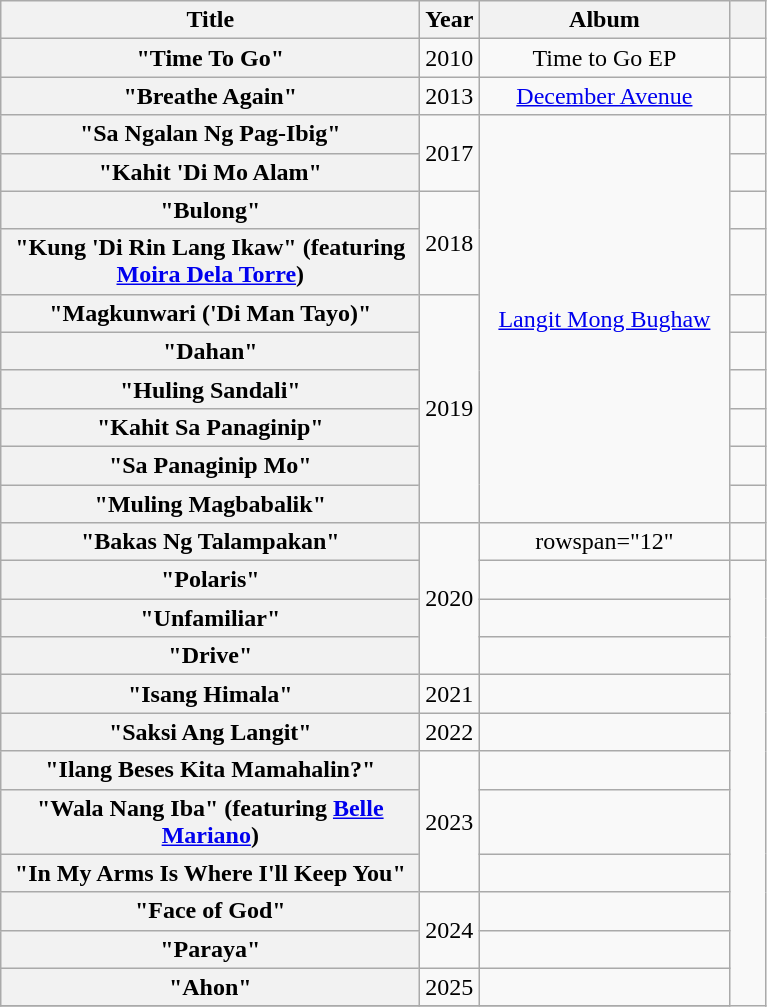<table class="wikitable plainrowheaders" style="text-align:center;">
<tr>
<th scope="col" style="width:17em;">Title</th>
<th scope="col">Year</th>
<th scope="col" style="width:10em;">Album</th>
<th scope="col" class="unsortable" style="width:1em;"></th>
</tr>
<tr>
<th scope="row">"Time To Go"</th>
<td>2010</td>
<td>Time to Go EP</td>
<td></td>
</tr>
<tr>
<th scope="row">"Breathe Again"</th>
<td>2013</td>
<td><a href='#'>December Avenue</a></td>
<td></td>
</tr>
<tr>
<th scope="row">"Sa Ngalan Ng Pag-Ibig"</th>
<td rowspan="2">2017</td>
<td rowspan="10"><a href='#'>Langit Mong Bughaw</a></td>
<td></td>
</tr>
<tr>
<th scope="row">"Kahit 'Di Mo Alam"</th>
<td></td>
</tr>
<tr>
<th scope="row">"Bulong"</th>
<td rowspan="2">2018</td>
<td></td>
</tr>
<tr>
<th scope="row">"Kung 'Di Rin Lang Ikaw" <span>(featuring <a href='#'>Moira Dela Torre</a>)</span></th>
<td></td>
</tr>
<tr>
<th scope="row">"Magkunwari ('Di Man Tayo)"</th>
<td rowspan="6">2019</td>
<td></td>
</tr>
<tr>
<th scope="row">"Dahan"</th>
<td></td>
</tr>
<tr>
<th scope="row">"Huling Sandali"</th>
<td></td>
</tr>
<tr>
<th scope="row">"Kahit Sa Panaginip"</th>
<td></td>
</tr>
<tr>
<th scope="row">"Sa Panaginip Mo"</th>
<td></td>
</tr>
<tr>
<th scope="row">"Muling Magbabalik"</th>
<td></td>
</tr>
<tr>
<th scope="row">"Bakas Ng Talampakan"</th>
<td rowspan="4">2020</td>
<td>rowspan="12" </td>
<td></td>
</tr>
<tr>
<th scope="row">"Polaris"</th>
<td></td>
</tr>
<tr>
<th scope="row">"Unfamiliar"</th>
<td></td>
</tr>
<tr>
<th scope="row">"Drive"</th>
<td></td>
</tr>
<tr>
<th scope="row">"Isang Himala"</th>
<td>2021</td>
<td></td>
</tr>
<tr>
<th scope="row">"Saksi Ang Langit"</th>
<td>2022</td>
<td></td>
</tr>
<tr>
<th scope="row">"Ilang Beses Kita Mamahalin?"</th>
<td rowspan="3">2023</td>
<td></td>
</tr>
<tr>
<th scope="row">"Wala Nang Iba" <span>(featuring <a href='#'>Belle Mariano</a>)</span></th>
<td></td>
</tr>
<tr>
<th scope="row">"In My Arms Is Where I'll Keep You"</th>
<td></td>
</tr>
<tr>
<th scope="row">"Face of God"</th>
<td rowspan="2">2024</td>
<td></td>
</tr>
<tr>
<th scope="row">"Paraya"</th>
<td></td>
</tr>
<tr>
<th scope="row">"Ahon" </th>
<td>2025</td>
<td></td>
</tr>
<tr>
</tr>
</table>
